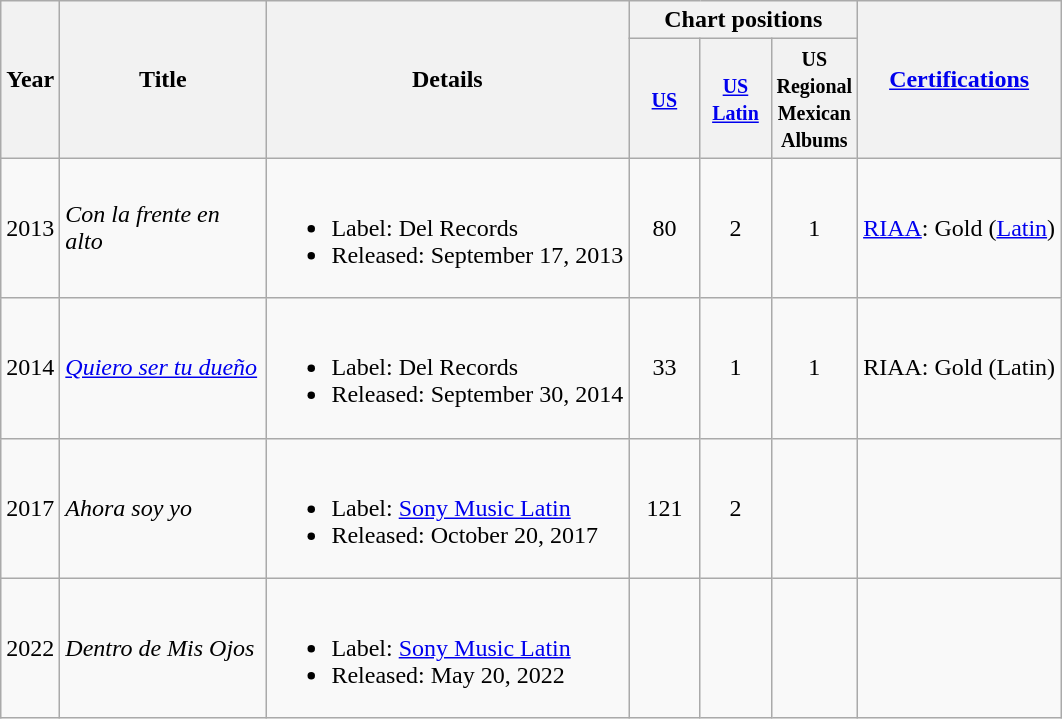<table class="wikitable">
<tr>
<th rowspan="2">Year</th>
<th rowspan="2" width="130">Title</th>
<th rowspan="2">Details</th>
<th colspan="3">Chart positions</th>
<th rowspan="2"><a href='#'>Certifications</a></th>
</tr>
<tr>
<th width="40"><small><a href='#'>US</a></small><br></th>
<th width="40"><small><a href='#'>US<br>Latin</a></small><br></th>
<th width="40"><small>US<br>Regional<br>Mexican<br>Albums</small><br></th>
</tr>
<tr>
<td>2013</td>
<td><em>Con la frente en alto</em></td>
<td><br><ul><li>Label: Del Records</li><li>Released: September 17, 2013</li></ul></td>
<td style="text-align:center;">80</td>
<td style="text-align:center;">2</td>
<td style="text-align:center;">1</td>
<td style="text-align:center;"><a href='#'>RIAA</a>: Gold (<a href='#'>Latin</a>)</td>
</tr>
<tr>
<td>2014</td>
<td><em><a href='#'>Quiero ser tu dueño</a></em></td>
<td><br><ul><li>Label: Del Records</li><li>Released: September 30, 2014</li></ul></td>
<td style="text-align:center;">33</td>
<td style="text-align:center;">1</td>
<td style="text-align:center;">1</td>
<td style="text-align:center;">RIAA: Gold (Latin)</td>
</tr>
<tr>
<td>2017</td>
<td><em>Ahora soy yo</em></td>
<td><br><ul><li>Label: <a href='#'>Sony Music Latin</a></li><li>Released: October 20, 2017</li></ul></td>
<td style="text-align:center;">121</td>
<td style="text-align:center;">2</td>
<td style="text-align:center;"></td>
<td style="text-align:center;"></td>
</tr>
<tr>
<td>2022</td>
<td><em>Dentro de Mis Ojos</em></td>
<td><br><ul><li>Label: <a href='#'>Sony Music Latin</a></li><li>Released: May 20, 2022</li></ul></td>
<td></td>
<td></td>
<td></td>
<td></td>
</tr>
</table>
